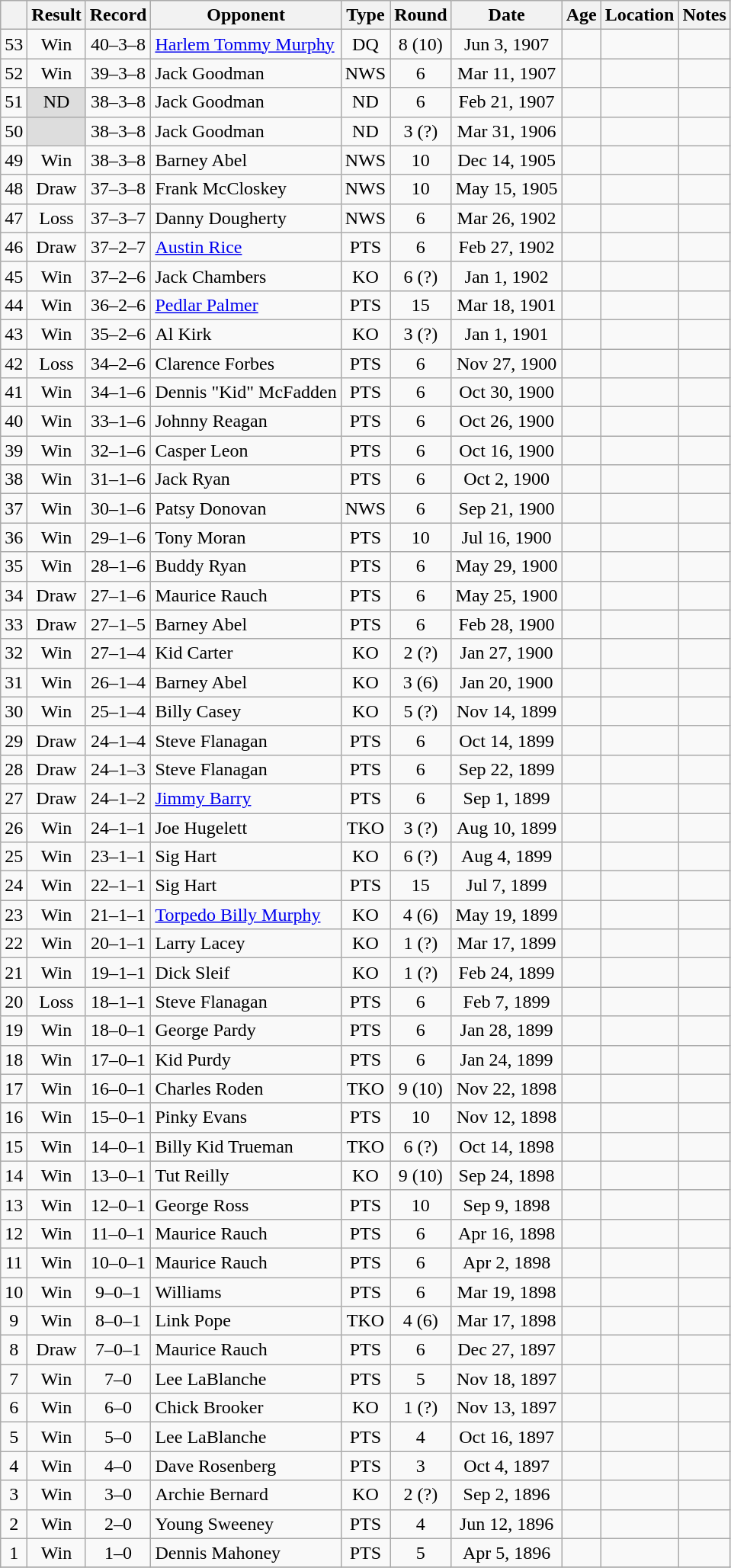<table class="wikitable mw-collapsible" style="text-align:center">
<tr>
<th></th>
<th>Result</th>
<th>Record</th>
<th>Opponent</th>
<th>Type</th>
<th>Round</th>
<th>Date</th>
<th>Age</th>
<th>Location</th>
<th>Notes</th>
</tr>
<tr>
<td>53</td>
<td>Win</td>
<td>40–3–8 </td>
<td align=left><a href='#'>Harlem Tommy Murphy</a></td>
<td>DQ</td>
<td>8 (10)</td>
<td>Jun 3, 1907</td>
<td style="text-align:left;"></td>
<td style="text-align:left;"></td>
<td></td>
</tr>
<tr>
<td>52</td>
<td>Win</td>
<td>39–3–8 </td>
<td align=left>Jack Goodman</td>
<td>NWS</td>
<td>6</td>
<td>Mar 11, 1907</td>
<td style="text-align:left;"></td>
<td style="text-align:left;"></td>
<td></td>
</tr>
<tr>
<td>51</td>
<td style="background:#DDD">ND</td>
<td>38–3–8 </td>
<td align=left>Jack Goodman</td>
<td>ND</td>
<td>6</td>
<td>Feb 21, 1907</td>
<td style="text-align:left;"></td>
<td style="text-align:left;"></td>
<td></td>
</tr>
<tr>
<td>50</td>
<td style="background:#DDD"></td>
<td>38–3–8 </td>
<td align=left>Jack Goodman</td>
<td>ND</td>
<td>3 (?)</td>
<td>Mar 31, 1906</td>
<td style="text-align:left;"></td>
<td style="text-align:left;"></td>
<td></td>
</tr>
<tr>
<td>49</td>
<td>Win</td>
<td>38–3–8</td>
<td align=left>Barney Abel</td>
<td>NWS</td>
<td>10</td>
<td>Dec 14, 1905</td>
<td style="text-align:left;"></td>
<td style="text-align:left;"></td>
<td></td>
</tr>
<tr>
<td>48</td>
<td>Draw</td>
<td>37–3–8</td>
<td align=left>Frank McCloskey</td>
<td>NWS</td>
<td>10</td>
<td>May 15, 1905</td>
<td style="text-align:left;"></td>
<td style="text-align:left;"></td>
<td></td>
</tr>
<tr>
<td>47</td>
<td>Loss</td>
<td>37–3–7</td>
<td align=left>Danny Dougherty</td>
<td>NWS</td>
<td>6</td>
<td>Mar 26, 1902</td>
<td style="text-align:left;"></td>
<td style="text-align:left;"></td>
<td></td>
</tr>
<tr>
<td>46</td>
<td>Draw</td>
<td>37–2–7</td>
<td align=left><a href='#'>Austin Rice</a></td>
<td>PTS</td>
<td>6</td>
<td>Feb 27, 1902</td>
<td style="text-align:left;"></td>
<td style="text-align:left;"></td>
<td></td>
</tr>
<tr>
<td>45</td>
<td>Win</td>
<td>37–2–6</td>
<td align=left>Jack Chambers</td>
<td>KO</td>
<td>6 (?)</td>
<td>Jan 1, 1902</td>
<td style="text-align:left;"></td>
<td style="text-align:left;"></td>
<td style="text-align:left;"></td>
</tr>
<tr>
<td>44</td>
<td>Win</td>
<td>36–2–6</td>
<td align=left><a href='#'>Pedlar Palmer</a></td>
<td>PTS</td>
<td>15</td>
<td>Mar 18, 1901</td>
<td style="text-align:left;"></td>
<td style="text-align:left;"></td>
<td style="text-align:left;"></td>
</tr>
<tr>
<td>43</td>
<td>Win</td>
<td>35–2–6</td>
<td align=left>Al Kirk</td>
<td>KO</td>
<td>3 (?)</td>
<td>Jan 1, 1901</td>
<td style="text-align:left;"></td>
<td style="text-align:left;"></td>
<td style="text-align:left;"></td>
</tr>
<tr>
<td>42</td>
<td>Loss</td>
<td>34–2–6</td>
<td align=left>Clarence Forbes</td>
<td>PTS</td>
<td>6</td>
<td>Nov 27, 1900</td>
<td style="text-align:left;"></td>
<td style="text-align:left;"></td>
<td></td>
</tr>
<tr>
<td>41</td>
<td>Win</td>
<td>34–1–6</td>
<td align=left>Dennis "Kid" McFadden</td>
<td>PTS</td>
<td>6</td>
<td>Oct 30, 1900</td>
<td style="text-align:left;"></td>
<td style="text-align:left;"></td>
<td></td>
</tr>
<tr>
<td>40</td>
<td>Win</td>
<td>33–1–6</td>
<td align=left>Johnny Reagan</td>
<td>PTS</td>
<td>6</td>
<td>Oct 26, 1900</td>
<td style="text-align:left;"></td>
<td style="text-align:left;"></td>
<td></td>
</tr>
<tr>
<td>39</td>
<td>Win</td>
<td>32–1–6</td>
<td align=left>Casper Leon</td>
<td>PTS</td>
<td>6</td>
<td>Oct 16, 1900</td>
<td style="text-align:left;"></td>
<td style="text-align:left;"></td>
<td></td>
</tr>
<tr>
<td>38</td>
<td>Win</td>
<td>31–1–6</td>
<td align=left>Jack Ryan</td>
<td>PTS</td>
<td>6</td>
<td>Oct 2, 1900</td>
<td style="text-align:left;"></td>
<td style="text-align:left;"></td>
<td></td>
</tr>
<tr>
<td>37</td>
<td>Win</td>
<td>30–1–6</td>
<td align=left>Patsy Donovan</td>
<td>NWS</td>
<td>6</td>
<td>Sep 21, 1900</td>
<td style="text-align:left;"></td>
<td style="text-align:left;"></td>
<td></td>
</tr>
<tr>
<td>36</td>
<td>Win</td>
<td>29–1–6</td>
<td align=left>Tony Moran</td>
<td>PTS</td>
<td>10</td>
<td>Jul 16, 1900</td>
<td style="text-align:left;"></td>
<td style="text-align:left;"></td>
<td></td>
</tr>
<tr>
<td>35</td>
<td>Win</td>
<td>28–1–6</td>
<td align=left>Buddy Ryan</td>
<td>PTS</td>
<td>6</td>
<td>May 29, 1900</td>
<td style="text-align:left;"></td>
<td style="text-align:left;"></td>
<td></td>
</tr>
<tr>
<td>34</td>
<td>Draw</td>
<td>27–1–6</td>
<td align=left>Maurice Rauch</td>
<td>PTS</td>
<td>6</td>
<td>May 25, 1900</td>
<td style="text-align:left;"></td>
<td style="text-align:left;"></td>
<td></td>
</tr>
<tr>
<td>33</td>
<td>Draw</td>
<td>27–1–5</td>
<td align=left>Barney Abel</td>
<td>PTS</td>
<td>6</td>
<td>Feb 28, 1900</td>
<td style="text-align:left;"></td>
<td style="text-align:left;"></td>
<td></td>
</tr>
<tr>
<td>32</td>
<td>Win</td>
<td>27–1–4</td>
<td align=left>Kid Carter</td>
<td>KO</td>
<td>2 (?)</td>
<td>Jan 27, 1900</td>
<td style="text-align:left;"></td>
<td style="text-align:left;"></td>
<td></td>
</tr>
<tr>
<td>31</td>
<td>Win</td>
<td>26–1–4</td>
<td align=left>Barney Abel</td>
<td>KO</td>
<td>3 (6)</td>
<td>Jan 20, 1900</td>
<td style="text-align:left;"></td>
<td style="text-align:left;"></td>
<td></td>
</tr>
<tr>
<td>30</td>
<td>Win</td>
<td>25–1–4</td>
<td align=left>Billy Casey</td>
<td>KO</td>
<td>5 (?)</td>
<td>Nov 14, 1899</td>
<td style="text-align:left;"></td>
<td style="text-align:left;"></td>
<td></td>
</tr>
<tr>
<td>29</td>
<td>Draw</td>
<td>24–1–4</td>
<td align=left>Steve Flanagan</td>
<td>PTS</td>
<td>6</td>
<td>Oct 14, 1899</td>
<td style="text-align:left;"></td>
<td style="text-align:left;"></td>
<td></td>
</tr>
<tr>
<td>28</td>
<td>Draw</td>
<td>24–1–3</td>
<td align=left>Steve Flanagan</td>
<td>PTS</td>
<td>6</td>
<td>Sep 22, 1899</td>
<td style="text-align:left;"></td>
<td style="text-align:left;"></td>
<td></td>
</tr>
<tr>
<td>27</td>
<td>Draw</td>
<td>24–1–2</td>
<td align=left><a href='#'>Jimmy Barry</a></td>
<td>PTS</td>
<td>6</td>
<td>Sep 1, 1899</td>
<td style="text-align:left;"></td>
<td style="text-align:left;"></td>
<td></td>
</tr>
<tr>
<td>26</td>
<td>Win</td>
<td>24–1–1</td>
<td align=left>Joe Hugelett</td>
<td>TKO</td>
<td>3 (?)</td>
<td>Aug 10, 1899</td>
<td style="text-align:left;"></td>
<td style="text-align:left;"></td>
<td></td>
</tr>
<tr>
<td>25</td>
<td>Win</td>
<td>23–1–1</td>
<td align=left>Sig Hart</td>
<td>KO</td>
<td>6 (?)</td>
<td>Aug 4, 1899</td>
<td style="text-align:left;"></td>
<td style="text-align:left;"></td>
<td></td>
</tr>
<tr>
<td>24</td>
<td>Win</td>
<td>22–1–1</td>
<td align=left>Sig Hart</td>
<td>PTS</td>
<td>15</td>
<td>Jul 7, 1899</td>
<td style="text-align:left;"></td>
<td style="text-align:left;"></td>
<td></td>
</tr>
<tr>
<td>23</td>
<td>Win</td>
<td>21–1–1</td>
<td align=left><a href='#'>Torpedo Billy Murphy</a></td>
<td>KO</td>
<td>4 (6)</td>
<td>May 19, 1899</td>
<td style="text-align:left;"></td>
<td style="text-align:left;"></td>
<td></td>
</tr>
<tr>
<td>22</td>
<td>Win</td>
<td>20–1–1</td>
<td align=left>Larry Lacey</td>
<td>KO</td>
<td>1 (?)</td>
<td>Mar 17, 1899</td>
<td style="text-align:left;"></td>
<td style="text-align:left;"></td>
<td></td>
</tr>
<tr>
<td>21</td>
<td>Win</td>
<td>19–1–1</td>
<td align=left>Dick Sleif</td>
<td>KO</td>
<td>1 (?)</td>
<td>Feb 24, 1899</td>
<td style="text-align:left;"></td>
<td style="text-align:left;"></td>
<td></td>
</tr>
<tr>
<td>20</td>
<td>Loss</td>
<td>18–1–1</td>
<td align=left>Steve Flanagan</td>
<td>PTS</td>
<td>6</td>
<td>Feb 7, 1899</td>
<td style="text-align:left;"></td>
<td style="text-align:left;"></td>
<td></td>
</tr>
<tr>
<td>19</td>
<td>Win</td>
<td>18–0–1</td>
<td align=left>George Pardy</td>
<td>PTS</td>
<td>6</td>
<td>Jan 28, 1899</td>
<td style="text-align:left;"></td>
<td style="text-align:left;"></td>
<td></td>
</tr>
<tr>
<td>18</td>
<td>Win</td>
<td>17–0–1</td>
<td align=left>Kid Purdy</td>
<td>PTS</td>
<td>6</td>
<td>Jan 24, 1899</td>
<td style="text-align:left;"></td>
<td style="text-align:left;"></td>
<td></td>
</tr>
<tr>
<td>17</td>
<td>Win</td>
<td>16–0–1</td>
<td align=left>Charles Roden</td>
<td>TKO</td>
<td>9 (10)</td>
<td>Nov 22, 1898</td>
<td style="text-align:left;"></td>
<td style="text-align:left;"></td>
<td></td>
</tr>
<tr>
<td>16</td>
<td>Win</td>
<td>15–0–1</td>
<td align=left>Pinky Evans</td>
<td>PTS</td>
<td>10</td>
<td>Nov 12, 1898</td>
<td style="text-align:left;"></td>
<td style="text-align:left;"></td>
<td></td>
</tr>
<tr>
<td>15</td>
<td>Win</td>
<td>14–0–1</td>
<td align=left>Billy Kid Trueman</td>
<td>TKO</td>
<td>6 (?)</td>
<td>Oct 14, 1898</td>
<td style="text-align:left;"></td>
<td style="text-align:left;"></td>
<td></td>
</tr>
<tr>
<td>14</td>
<td>Win</td>
<td>13–0–1</td>
<td align=left>Tut Reilly</td>
<td>KO</td>
<td>9 (10)</td>
<td>Sep 24, 1898</td>
<td style="text-align:left;"></td>
<td style="text-align:left;"></td>
<td></td>
</tr>
<tr>
<td>13</td>
<td>Win</td>
<td>12–0–1</td>
<td align=left>George Ross</td>
<td>PTS</td>
<td>10</td>
<td>Sep 9, 1898</td>
<td style="text-align:left;"></td>
<td style="text-align:left;"></td>
<td></td>
</tr>
<tr>
<td>12</td>
<td>Win</td>
<td>11–0–1</td>
<td align=left>Maurice Rauch</td>
<td>PTS</td>
<td>6</td>
<td>Apr 16, 1898</td>
<td style="text-align:left;"></td>
<td style="text-align:left;"></td>
<td></td>
</tr>
<tr>
<td>11</td>
<td>Win</td>
<td>10–0–1</td>
<td align=left>Maurice Rauch</td>
<td>PTS</td>
<td>6</td>
<td>Apr 2, 1898</td>
<td style="text-align:left;"></td>
<td style="text-align:left;"></td>
<td></td>
</tr>
<tr>
<td>10</td>
<td>Win</td>
<td>9–0–1</td>
<td align=left>Williams</td>
<td>PTS</td>
<td>6</td>
<td>Mar 19, 1898</td>
<td style="text-align:left;"></td>
<td style="text-align:left;"></td>
<td></td>
</tr>
<tr>
<td>9</td>
<td>Win</td>
<td>8–0–1</td>
<td align=left>Link Pope</td>
<td>TKO</td>
<td>4 (6)</td>
<td>Mar 17, 1898</td>
<td style="text-align:left;"></td>
<td style="text-align:left;"></td>
<td></td>
</tr>
<tr>
<td>8</td>
<td>Draw</td>
<td>7–0–1</td>
<td align=left>Maurice Rauch</td>
<td>PTS</td>
<td>6</td>
<td>Dec 27, 1897</td>
<td style="text-align:left;"></td>
<td style="text-align:left;"></td>
<td></td>
</tr>
<tr>
<td>7</td>
<td>Win</td>
<td>7–0</td>
<td align=left>Lee LaBlanche</td>
<td>PTS</td>
<td>5</td>
<td>Nov 18, 1897</td>
<td style="text-align:left;"></td>
<td style="text-align:left;"></td>
<td></td>
</tr>
<tr>
<td>6</td>
<td>Win</td>
<td>6–0</td>
<td align=left>Chick Brooker</td>
<td>KO</td>
<td>1 (?)</td>
<td>Nov 13, 1897</td>
<td style="text-align:left;"></td>
<td style="text-align:left;"></td>
<td></td>
</tr>
<tr>
<td>5</td>
<td>Win</td>
<td>5–0</td>
<td align=left>Lee LaBlanche</td>
<td>PTS</td>
<td>4</td>
<td>Oct 16, 1897</td>
<td style="text-align:left;"></td>
<td style="text-align:left;"></td>
<td></td>
</tr>
<tr>
<td>4</td>
<td>Win</td>
<td>4–0</td>
<td align=left>Dave Rosenberg</td>
<td>PTS</td>
<td>3</td>
<td>Oct 4, 1897</td>
<td style="text-align:left;"></td>
<td style="text-align:left;"></td>
<td></td>
</tr>
<tr>
<td>3</td>
<td>Win</td>
<td>3–0</td>
<td align=left>Archie Bernard</td>
<td>KO</td>
<td>2 (?)</td>
<td>Sep 2, 1896</td>
<td style="text-align:left;"></td>
<td style="text-align:left;"></td>
<td></td>
</tr>
<tr>
<td>2</td>
<td>Win</td>
<td>2–0</td>
<td align=left>Young Sweeney</td>
<td>PTS</td>
<td>4</td>
<td>Jun 12, 1896</td>
<td style="text-align:left;"></td>
<td style="text-align:left;"></td>
<td></td>
</tr>
<tr>
<td>1</td>
<td>Win</td>
<td>1–0</td>
<td align=left>Dennis Mahoney</td>
<td>PTS</td>
<td>5</td>
<td>Apr 5, 1896</td>
<td style="text-align:left;"></td>
<td style="text-align:left;"></td>
<td></td>
</tr>
<tr>
</tr>
</table>
